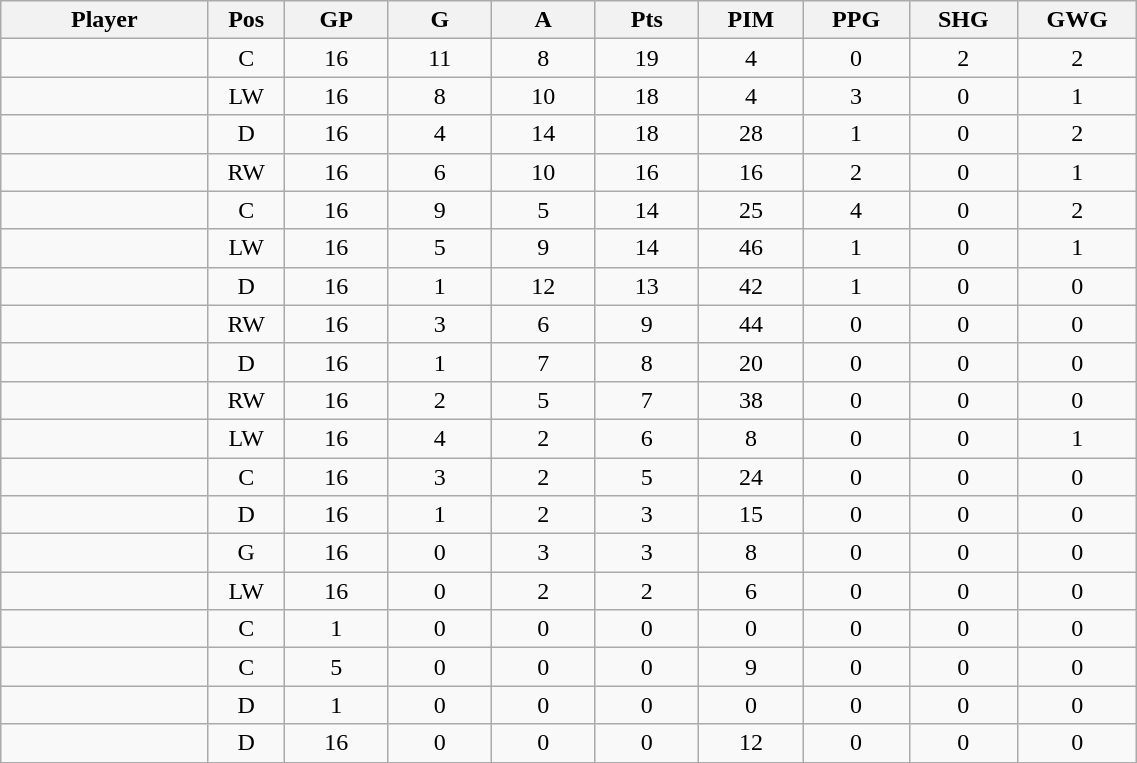<table class="wikitable sortable" width="60%">
<tr ALIGN="center">
<th bgcolor="#DDDDFF" width="10%">Player</th>
<th bgcolor="#DDDDFF" width="3%" title="Position">Pos</th>
<th bgcolor="#DDDDFF" width="5%" title="Games played">GP</th>
<th bgcolor="#DDDDFF" width="5%" title="Goals">G</th>
<th bgcolor="#DDDDFF" width="5%" title="Assists">A</th>
<th bgcolor="#DDDDFF" width="5%" title="Points">Pts</th>
<th bgcolor="#DDDDFF" width="5%" title="Penalties in Minutes">PIM</th>
<th bgcolor="#DDDDFF" width="5%" title="Power play goals">PPG</th>
<th bgcolor="#DDDDFF" width="5%" title="Short-handed goals">SHG</th>
<th bgcolor="#DDDDFF" width="5%" title="Game-winning goals">GWG</th>
</tr>
<tr align="center">
<td align="right"></td>
<td>C</td>
<td>16</td>
<td>11</td>
<td>8</td>
<td>19</td>
<td>4</td>
<td>0</td>
<td>2</td>
<td>2</td>
</tr>
<tr align="center">
<td align="right"></td>
<td>LW</td>
<td>16</td>
<td>8</td>
<td>10</td>
<td>18</td>
<td>4</td>
<td>3</td>
<td>0</td>
<td>1</td>
</tr>
<tr align="center">
<td align="right"></td>
<td>D</td>
<td>16</td>
<td>4</td>
<td>14</td>
<td>18</td>
<td>28</td>
<td>1</td>
<td>0</td>
<td>2</td>
</tr>
<tr align="center">
<td align="right"></td>
<td>RW</td>
<td>16</td>
<td>6</td>
<td>10</td>
<td>16</td>
<td>16</td>
<td>2</td>
<td>0</td>
<td>1</td>
</tr>
<tr align="center">
<td align="right"></td>
<td>C</td>
<td>16</td>
<td>9</td>
<td>5</td>
<td>14</td>
<td>25</td>
<td>4</td>
<td>0</td>
<td>2</td>
</tr>
<tr align="center">
<td align="right"></td>
<td>LW</td>
<td>16</td>
<td>5</td>
<td>9</td>
<td>14</td>
<td>46</td>
<td>1</td>
<td>0</td>
<td>1</td>
</tr>
<tr align="center">
<td align="right"></td>
<td>D</td>
<td>16</td>
<td>1</td>
<td>12</td>
<td>13</td>
<td>42</td>
<td>1</td>
<td>0</td>
<td>0</td>
</tr>
<tr align="center">
<td align="right"></td>
<td>RW</td>
<td>16</td>
<td>3</td>
<td>6</td>
<td>9</td>
<td>44</td>
<td>0</td>
<td>0</td>
<td>0</td>
</tr>
<tr align="center">
<td align="right"></td>
<td>D</td>
<td>16</td>
<td>1</td>
<td>7</td>
<td>8</td>
<td>20</td>
<td>0</td>
<td>0</td>
<td>0</td>
</tr>
<tr align="center">
<td align="right"></td>
<td>RW</td>
<td>16</td>
<td>2</td>
<td>5</td>
<td>7</td>
<td>38</td>
<td>0</td>
<td>0</td>
<td>0</td>
</tr>
<tr align="center">
<td align="right"></td>
<td>LW</td>
<td>16</td>
<td>4</td>
<td>2</td>
<td>6</td>
<td>8</td>
<td>0</td>
<td>0</td>
<td>1</td>
</tr>
<tr align="center">
<td align="right"></td>
<td>C</td>
<td>16</td>
<td>3</td>
<td>2</td>
<td>5</td>
<td>24</td>
<td>0</td>
<td>0</td>
<td>0</td>
</tr>
<tr align="center">
<td align="right"></td>
<td>D</td>
<td>16</td>
<td>1</td>
<td>2</td>
<td>3</td>
<td>15</td>
<td>0</td>
<td>0</td>
<td>0</td>
</tr>
<tr align="center">
<td align="right"></td>
<td>G</td>
<td>16</td>
<td>0</td>
<td>3</td>
<td>3</td>
<td>8</td>
<td>0</td>
<td>0</td>
<td>0</td>
</tr>
<tr align="center">
<td align="right"></td>
<td>LW</td>
<td>16</td>
<td>0</td>
<td>2</td>
<td>2</td>
<td>6</td>
<td>0</td>
<td>0</td>
<td>0</td>
</tr>
<tr align="center">
<td align="right"></td>
<td>C</td>
<td>1</td>
<td>0</td>
<td>0</td>
<td>0</td>
<td>0</td>
<td>0</td>
<td>0</td>
<td>0</td>
</tr>
<tr align="center">
<td align="right"></td>
<td>C</td>
<td>5</td>
<td>0</td>
<td>0</td>
<td>0</td>
<td>9</td>
<td>0</td>
<td>0</td>
<td>0</td>
</tr>
<tr align="center">
<td align="right"></td>
<td>D</td>
<td>1</td>
<td>0</td>
<td>0</td>
<td>0</td>
<td>0</td>
<td>0</td>
<td>0</td>
<td>0</td>
</tr>
<tr align="center">
<td align="right"></td>
<td>D</td>
<td>16</td>
<td>0</td>
<td>0</td>
<td>0</td>
<td>12</td>
<td>0</td>
<td>0</td>
<td>0</td>
</tr>
</table>
